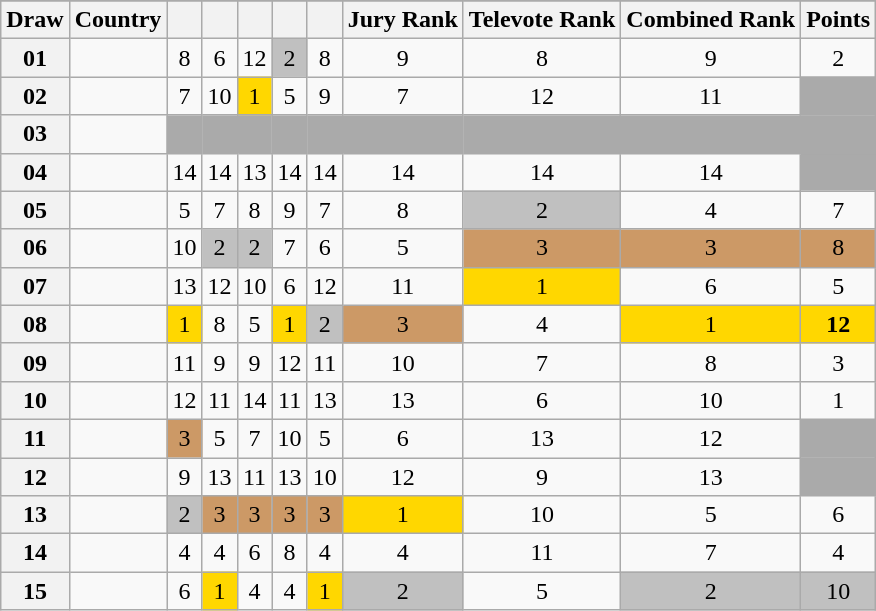<table class="sortable wikitable collapsible plainrowheaders" style="text-align:center;">
<tr>
</tr>
<tr>
<th scope="col">Draw</th>
<th scope="col">Country</th>
<th scope="col"><small></small></th>
<th scope="col"><small></small></th>
<th scope="col"><small></small></th>
<th scope="col"><small></small></th>
<th scope="col"><small></small></th>
<th scope="col">Jury Rank</th>
<th scope="col">Televote Rank</th>
<th scope="col">Combined Rank</th>
<th scope="col">Points</th>
</tr>
<tr>
<th scope="row" style="text-align:center;">01</th>
<td style="text-align:left;"></td>
<td>8</td>
<td>6</td>
<td>12</td>
<td style="background:silver;">2</td>
<td>8</td>
<td>9</td>
<td>8</td>
<td>9</td>
<td>2</td>
</tr>
<tr>
<th scope="row" style="text-align:center;">02</th>
<td style="text-align:left;"></td>
<td>7</td>
<td>10</td>
<td style="background:gold;">1</td>
<td>5</td>
<td>9</td>
<td>7</td>
<td>12</td>
<td>11</td>
<td style="background:#AAAAAA;"></td>
</tr>
<tr class="sortbottom">
<th scope="row" style="text-align:center;">03</th>
<td style="text-align:left;"></td>
<td style="background:#AAAAAA;"></td>
<td style="background:#AAAAAA;"></td>
<td style="background:#AAAAAA;"></td>
<td style="background:#AAAAAA;"></td>
<td style="background:#AAAAAA;"></td>
<td style="background:#AAAAAA;"></td>
<td style="background:#AAAAAA;"></td>
<td style="background:#AAAAAA;"></td>
<td style="background:#AAAAAA;"></td>
</tr>
<tr>
<th scope="row" style="text-align:center;">04</th>
<td style="text-align:left;"></td>
<td>14</td>
<td>14</td>
<td>13</td>
<td>14</td>
<td>14</td>
<td>14</td>
<td>14</td>
<td>14</td>
<td style="background:#AAAAAA;"></td>
</tr>
<tr>
<th scope="row" style="text-align:center;">05</th>
<td style="text-align:left;"></td>
<td>5</td>
<td>7</td>
<td>8</td>
<td>9</td>
<td>7</td>
<td>8</td>
<td style="background:silver;">2</td>
<td>4</td>
<td>7</td>
</tr>
<tr>
<th scope="row" style="text-align:center;">06</th>
<td style="text-align:left;"></td>
<td>10</td>
<td style="background:silver;">2</td>
<td style="background:silver;">2</td>
<td>7</td>
<td>6</td>
<td>5</td>
<td style="background:#CC9966;">3</td>
<td style="background:#CC9966;">3</td>
<td style="background:#CC9966;">8</td>
</tr>
<tr>
<th scope="row" style="text-align:center;">07</th>
<td style="text-align:left;"></td>
<td>13</td>
<td>12</td>
<td>10</td>
<td>6</td>
<td>12</td>
<td>11</td>
<td style="background:gold;">1</td>
<td>6</td>
<td>5</td>
</tr>
<tr>
<th scope="row" style="text-align:center;">08</th>
<td style="text-align:left;"></td>
<td style="background:gold;">1</td>
<td>8</td>
<td>5</td>
<td style="background:gold;">1</td>
<td style="background:silver;">2</td>
<td style="background:#CC9966;">3</td>
<td>4</td>
<td style="background:gold;">1</td>
<td style="background:gold;"><strong>12</strong></td>
</tr>
<tr>
<th scope="row" style="text-align:center;">09</th>
<td style="text-align:left;"></td>
<td>11</td>
<td>9</td>
<td>9</td>
<td>12</td>
<td>11</td>
<td>10</td>
<td>7</td>
<td>8</td>
<td>3</td>
</tr>
<tr>
<th scope="row" style="text-align:center;">10</th>
<td style="text-align:left;"></td>
<td>12</td>
<td>11</td>
<td>14</td>
<td>11</td>
<td>13</td>
<td>13</td>
<td>6</td>
<td>10</td>
<td>1</td>
</tr>
<tr>
<th scope="row" style="text-align:center;">11</th>
<td style="text-align:left;"></td>
<td style="background:#CC9966;">3</td>
<td>5</td>
<td>7</td>
<td>10</td>
<td>5</td>
<td>6</td>
<td>13</td>
<td>12</td>
<td style="background:#AAAAAA;"></td>
</tr>
<tr>
<th scope="row" style="text-align:center;">12</th>
<td style="text-align:left;"></td>
<td>9</td>
<td>13</td>
<td>11</td>
<td>13</td>
<td>10</td>
<td>12</td>
<td>9</td>
<td>13</td>
<td style="background:#AAAAAA;"></td>
</tr>
<tr>
<th scope="row" style="text-align:center;">13</th>
<td style="text-align:left;"></td>
<td style="background:silver;">2</td>
<td style="background:#CC9966;">3</td>
<td style="background:#CC9966;">3</td>
<td style="background:#CC9966;">3</td>
<td style="background:#CC9966;">3</td>
<td style="background:gold;">1</td>
<td>10</td>
<td>5</td>
<td>6</td>
</tr>
<tr>
<th scope="row" style="text-align:center;">14</th>
<td style="text-align:left;"></td>
<td>4</td>
<td>4</td>
<td>6</td>
<td>8</td>
<td>4</td>
<td>4</td>
<td>11</td>
<td>7</td>
<td>4</td>
</tr>
<tr>
<th scope="row" style="text-align:center;">15</th>
<td style="text-align:left;"></td>
<td>6</td>
<td style="background:gold;">1</td>
<td>4</td>
<td>4</td>
<td style="background:gold;">1</td>
<td style="background:silver;">2</td>
<td>5</td>
<td style="background:silver;">2</td>
<td style="background:silver;">10</td>
</tr>
</table>
